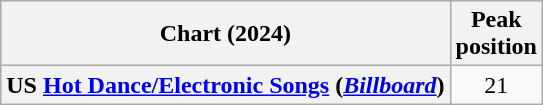<table class="wikitable sortable plainrowheaders" style="text-align:center">
<tr>
<th scope="col">Chart (2024)</th>
<th scope="col">Peak<br>position</th>
</tr>
<tr>
<th scope="row">US <a href='#'>Hot Dance/Electronic Songs</a> (<em><a href='#'>Billboard</a></em>)</th>
<td>21</td>
</tr>
</table>
